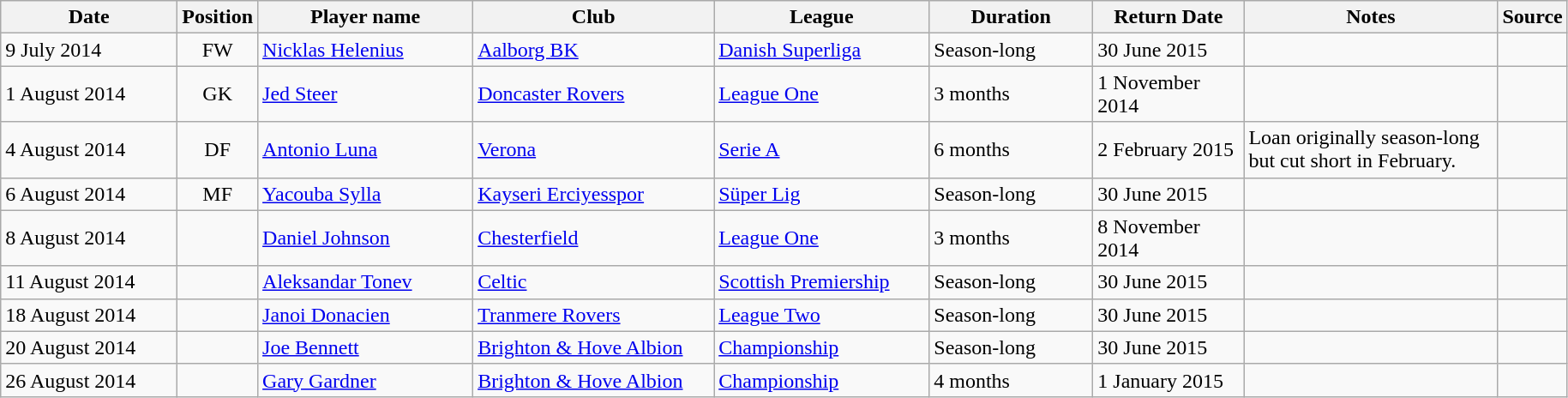<table class="wikitable">
<tr>
<th width=130>Date</th>
<th width=20>Position</th>
<th width=160>Player name</th>
<th width=180>Club</th>
<th width=160>League</th>
<th width=120>Duration</th>
<th width=110>Return Date</th>
<th width=190>Notes</th>
<th width=10>Source</th>
</tr>
<tr>
<td>9 July 2014</td>
<td style="text-align:center;">FW</td>
<td> <a href='#'>Nicklas Helenius</a></td>
<td> <a href='#'>Aalborg BK</a></td>
<td> <a href='#'>Danish Superliga</a></td>
<td>Season-long</td>
<td>30 June 2015</td>
<td></td>
<td></td>
</tr>
<tr>
<td>1 August 2014</td>
<td style="text-align:center;">GK</td>
<td> <a href='#'>Jed Steer</a></td>
<td> <a href='#'>Doncaster Rovers</a></td>
<td> <a href='#'>League One</a></td>
<td>3 months</td>
<td>1 November 2014</td>
<td></td>
<td></td>
</tr>
<tr>
<td>4 August 2014</td>
<td style="text-align:center;">DF</td>
<td> <a href='#'>Antonio Luna</a></td>
<td> <a href='#'>Verona</a></td>
<td> <a href='#'>Serie A</a></td>
<td>6 months</td>
<td>2 February 2015</td>
<td>Loan originally season-long but cut short in February.</td>
<td></td>
</tr>
<tr>
<td>6 August 2014</td>
<td style="text-align:center;">MF</td>
<td> <a href='#'>Yacouba Sylla</a></td>
<td> <a href='#'>Kayseri Erciyesspor</a></td>
<td> <a href='#'>Süper Lig</a></td>
<td>Season-long</td>
<td>30 June 2015</td>
<td></td>
<td></td>
</tr>
<tr>
<td>8 August 2014</td>
<td></td>
<td> <a href='#'>Daniel Johnson</a></td>
<td> <a href='#'>Chesterfield</a></td>
<td> <a href='#'>League One</a></td>
<td>3 months</td>
<td>8 November 2014</td>
<td></td>
<td></td>
</tr>
<tr>
<td>11 August 2014</td>
<td></td>
<td> <a href='#'>Aleksandar Tonev</a></td>
<td> <a href='#'>Celtic</a></td>
<td> <a href='#'>Scottish Premiership</a></td>
<td>Season-long</td>
<td>30 June 2015</td>
<td></td>
<td></td>
</tr>
<tr>
<td>18 August 2014</td>
<td></td>
<td> <a href='#'>Janoi Donacien</a></td>
<td> <a href='#'>Tranmere Rovers</a></td>
<td> <a href='#'>League Two</a></td>
<td>Season-long</td>
<td>30 June 2015</td>
<td></td>
<td></td>
</tr>
<tr>
<td>20 August 2014</td>
<td></td>
<td> <a href='#'>Joe Bennett</a></td>
<td> <a href='#'>Brighton & Hove Albion</a></td>
<td> <a href='#'>Championship</a></td>
<td>Season-long</td>
<td>30 June 2015</td>
<td></td>
<td></td>
</tr>
<tr>
<td>26 August 2014</td>
<td></td>
<td> <a href='#'>Gary Gardner</a></td>
<td> <a href='#'>Brighton & Hove Albion</a></td>
<td> <a href='#'>Championship</a></td>
<td>4 months</td>
<td>1 January 2015</td>
<td></td>
<td></td>
</tr>
</table>
